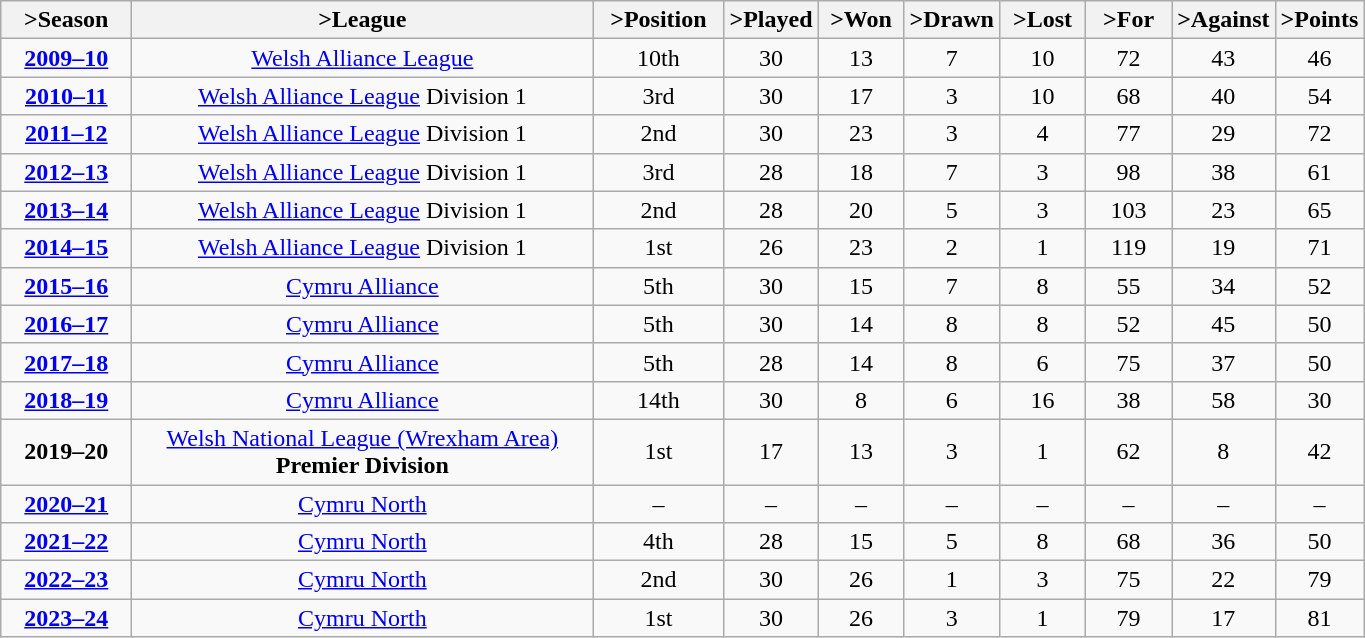<table class="wikitable" style="text-align: center">
<tr>
<th <col width="80px">>Season</th>
<th <col width="300px">>League</th>
<th <col width="80px">>Position</th>
<th <col width="50px">>Played</th>
<th <col width="50px">>Won</th>
<th <col width="50px">>Drawn</th>
<th <col width="50px">>Lost</th>
<th <col width="50px">>For</th>
<th <col width="50px">>Against</th>
<th <col width="50px">>Points</th>
</tr>
<tr>
<td><strong><a href='#'>2009–10</a></strong></td>
<td><a href='#'>Welsh Alliance League</a></td>
<td>10th</td>
<td>30</td>
<td>13</td>
<td>7</td>
<td>10</td>
<td>72</td>
<td>43</td>
<td>46</td>
</tr>
<tr>
<td><strong><a href='#'>2010–11</a></strong></td>
<td><a href='#'>Welsh Alliance League</a> Division 1</td>
<td>3rd</td>
<td>30</td>
<td>17</td>
<td>3</td>
<td>10</td>
<td>68</td>
<td>40</td>
<td>54</td>
</tr>
<tr>
<td><strong><a href='#'>2011–12</a></strong></td>
<td><a href='#'>Welsh Alliance League</a> Division 1</td>
<td>2nd</td>
<td>30</td>
<td>23</td>
<td>3</td>
<td>4</td>
<td>77</td>
<td>29</td>
<td>72</td>
</tr>
<tr>
<td><strong><a href='#'>2012–13</a></strong></td>
<td><a href='#'>Welsh Alliance League</a> Division 1</td>
<td>3rd</td>
<td>28</td>
<td>18</td>
<td>7</td>
<td>3</td>
<td>98</td>
<td>38</td>
<td>61</td>
</tr>
<tr>
<td><strong><a href='#'>2013–14</a></strong></td>
<td><a href='#'>Welsh Alliance League</a> Division 1</td>
<td>2nd</td>
<td>28</td>
<td>20</td>
<td>5</td>
<td>3</td>
<td>103</td>
<td>23</td>
<td>65</td>
</tr>
<tr>
<td><strong><a href='#'>2014–15</a></strong></td>
<td><a href='#'>Welsh Alliance League</a> Division 1</td>
<td>1st</td>
<td>26</td>
<td>23</td>
<td>2</td>
<td>1</td>
<td>119</td>
<td>19</td>
<td>71</td>
</tr>
<tr>
<td><strong><a href='#'>2015–16</a></strong></td>
<td><a href='#'>Cymru Alliance</a></td>
<td>5th</td>
<td>30</td>
<td>15</td>
<td>7</td>
<td>8</td>
<td>55</td>
<td>34</td>
<td>52</td>
</tr>
<tr>
<td><strong><a href='#'>2016–17</a></strong></td>
<td><a href='#'>Cymru Alliance</a></td>
<td>5th</td>
<td>30</td>
<td>14</td>
<td>8</td>
<td>8</td>
<td>52</td>
<td>45</td>
<td>50</td>
</tr>
<tr>
<td><strong><a href='#'>2017–18</a></strong></td>
<td><a href='#'>Cymru Alliance</a></td>
<td>5th</td>
<td>28</td>
<td>14</td>
<td>8</td>
<td>6</td>
<td>75</td>
<td>37</td>
<td>50</td>
</tr>
<tr>
<td><strong><a href='#'>2018–19</a></strong></td>
<td><a href='#'>Cymru Alliance</a></td>
<td>14th</td>
<td>30</td>
<td>8</td>
<td>6</td>
<td>16</td>
<td>38</td>
<td>58</td>
<td>30</td>
</tr>
<tr>
<td><strong>2019–20</strong></td>
<td><a href='#'>Welsh National League (Wrexham Area)</a> <strong>Premier Division</strong></td>
<td>1st</td>
<td>17</td>
<td>13</td>
<td>3</td>
<td>1</td>
<td>62</td>
<td>8</td>
<td>42</td>
</tr>
<tr>
<td><strong><a href='#'>2020–21</a></strong></td>
<td><a href='#'>Cymru North</a></td>
<td>–</td>
<td>–</td>
<td>–</td>
<td>–</td>
<td>–</td>
<td>–</td>
<td>–</td>
<td>–</td>
</tr>
<tr>
<td><strong><a href='#'>2021–22</a></strong></td>
<td><a href='#'>Cymru North</a></td>
<td>4th</td>
<td>28</td>
<td>15</td>
<td>5</td>
<td>8</td>
<td>68</td>
<td>36</td>
<td>50</td>
</tr>
<tr>
<td><strong><a href='#'>2022–23</a></strong></td>
<td><a href='#'>Cymru North</a></td>
<td>2nd</td>
<td>30</td>
<td>26</td>
<td>1</td>
<td>3</td>
<td>75</td>
<td>22</td>
<td>79</td>
</tr>
<tr>
<td><strong><a href='#'>2023–24</a></strong></td>
<td><a href='#'>Cymru North</a></td>
<td>1st</td>
<td>30</td>
<td>26</td>
<td>3</td>
<td>1</td>
<td>79</td>
<td>17</td>
<td>81</td>
</tr>
</table>
